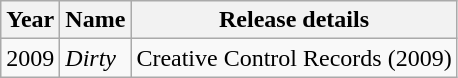<table class="wikitable">
<tr>
<th>Year</th>
<th>Name</th>
<th>Release details</th>
</tr>
<tr>
<td>2009</td>
<td><em>Dirty</em></td>
<td>Creative Control Records (2009)</td>
</tr>
</table>
